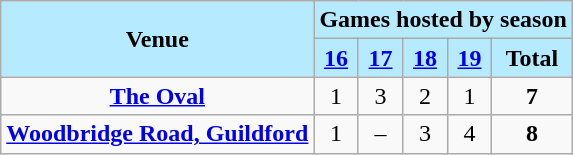<table class="wikitable" style="font-size:100%">
<tr>
<th rowspan=2 style="background:#b6ebff; color:black">Venue</th>
<th colspan=5 style="background:#b6ebff; color:black">Games hosted by season</th>
</tr>
<tr align=center style="background:#b6ebff;">
<td><strong><a href='#'><span>16</span></a></strong></td>
<td><strong><a href='#'><span>17</span></a></strong></td>
<td><strong><a href='#'><span>18</span></a></strong></td>
<td><strong><a href='#'><span>19</span></a></strong></td>
<td style="color:black"><strong>Total</strong></td>
</tr>
<tr align=center>
<td><strong><a href='#'>The Oval</a></strong></td>
<td>1</td>
<td>3</td>
<td>2</td>
<td>1</td>
<td><strong>7</strong></td>
</tr>
<tr align=center>
<td><strong><a href='#'>Woodbridge Road, Guildford</a></strong></td>
<td>1</td>
<td>–</td>
<td>3</td>
<td>4</td>
<td><strong>8</strong></td>
</tr>
</table>
